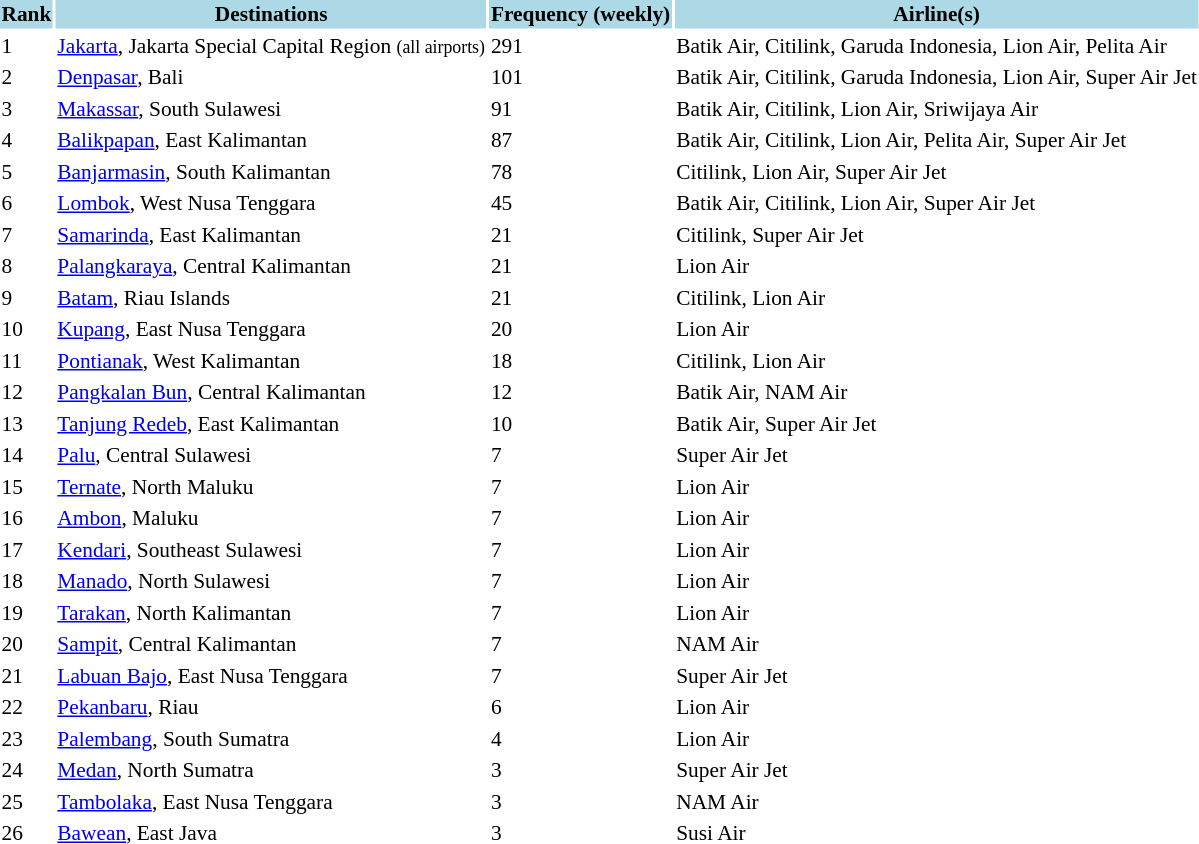<table class="sortable" style="font-size:89%; align=center;">
<tr style="background:lightblue;">
<th>Rank</th>
<th>Destinations</th>
<th>Frequency (weekly)</th>
<th>Airline(s)</th>
</tr>
<tr>
<td>1</td>
<td> <a href='#'>Jakarta</a>, Jakarta Special Capital Region <small>(all airports)</small></td>
<td>291</td>
<td>Batik Air, Citilink, Garuda Indonesia, Lion Air, Pelita Air</td>
</tr>
<tr>
<td>2</td>
<td> <a href='#'>Denpasar</a>, Bali</td>
<td>101</td>
<td>Batik Air, Citilink, Garuda Indonesia, Lion Air, Super Air Jet</td>
</tr>
<tr>
<td>3</td>
<td> <a href='#'>Makassar</a>, South Sulawesi</td>
<td>91</td>
<td>Batik Air, Citilink, Lion Air, Sriwijaya Air</td>
</tr>
<tr>
<td>4</td>
<td> <a href='#'>Balikpapan</a>, East Kalimantan</td>
<td>87</td>
<td>Batik Air, Citilink, Lion Air, Pelita Air, Super Air Jet</td>
</tr>
<tr>
<td>5</td>
<td> <a href='#'>Banjarmasin</a>, South Kalimantan</td>
<td>78</td>
<td>Citilink, Lion Air, Super Air Jet</td>
</tr>
<tr>
<td>6</td>
<td> <a href='#'>Lombok</a>, West Nusa Tenggara</td>
<td>45</td>
<td>Batik Air, Citilink, Lion Air, Super Air Jet</td>
</tr>
<tr>
<td>7</td>
<td> <a href='#'>Samarinda</a>, East Kalimantan</td>
<td>21</td>
<td>Citilink, Super Air Jet</td>
</tr>
<tr>
<td>8</td>
<td> <a href='#'>Palangkaraya</a>, Central Kalimantan</td>
<td>21</td>
<td>Lion Air</td>
</tr>
<tr>
<td>9</td>
<td> <a href='#'>Batam</a>, Riau Islands</td>
<td>21</td>
<td>Citilink, Lion Air</td>
</tr>
<tr>
<td>10</td>
<td> <a href='#'>Kupang</a>, East Nusa Tenggara</td>
<td>20</td>
<td>Lion Air</td>
</tr>
<tr>
<td>11</td>
<td> <a href='#'>Pontianak</a>, West Kalimantan</td>
<td>18</td>
<td>Citilink, Lion Air</td>
</tr>
<tr>
<td>12</td>
<td> <a href='#'>Pangkalan Bun</a>, Central Kalimantan</td>
<td>12</td>
<td>Batik Air, NAM Air</td>
</tr>
<tr>
<td>13</td>
<td> <a href='#'>Tanjung Redeb</a>, East Kalimantan</td>
<td>10</td>
<td>Batik Air, Super Air Jet</td>
</tr>
<tr>
<td>14</td>
<td> <a href='#'>Palu</a>, Central Sulawesi</td>
<td>7</td>
<td>Super Air Jet</td>
</tr>
<tr>
<td>15</td>
<td> <a href='#'>Ternate</a>, North Maluku</td>
<td>7</td>
<td>Lion Air</td>
</tr>
<tr>
<td>16</td>
<td> <a href='#'>Ambon</a>, Maluku</td>
<td>7</td>
<td>Lion Air</td>
</tr>
<tr>
<td>17</td>
<td> <a href='#'>Kendari</a>, Southeast Sulawesi</td>
<td>7</td>
<td>Lion Air</td>
</tr>
<tr>
<td>18</td>
<td> <a href='#'>Manado</a>, North Sulawesi</td>
<td>7</td>
<td>Lion Air</td>
</tr>
<tr>
<td>19</td>
<td> <a href='#'>Tarakan</a>, North Kalimantan</td>
<td>7</td>
<td>Lion Air</td>
</tr>
<tr>
<td>20</td>
<td> <a href='#'>Sampit</a>, Central Kalimantan</td>
<td>7</td>
<td>NAM Air</td>
</tr>
<tr>
<td>21</td>
<td> <a href='#'>Labuan Bajo</a>, East Nusa Tenggara</td>
<td>7</td>
<td>Super Air Jet</td>
</tr>
<tr>
<td>22</td>
<td> <a href='#'>Pekanbaru</a>, Riau</td>
<td>6</td>
<td>Lion Air</td>
</tr>
<tr>
<td>23</td>
<td> <a href='#'>Palembang</a>, South Sumatra</td>
<td>4</td>
<td>Lion Air</td>
</tr>
<tr>
<td>24</td>
<td> <a href='#'>Medan</a>, North Sumatra</td>
<td>3</td>
<td>Super Air Jet</td>
</tr>
<tr>
<td>25</td>
<td> <a href='#'>Tambolaka</a>, East Nusa Tenggara</td>
<td>3</td>
<td>NAM Air</td>
</tr>
<tr>
<td>26</td>
<td> <a href='#'>Bawean</a>, East Java</td>
<td>3</td>
<td>Susi Air</td>
</tr>
<tr>
</tr>
</table>
